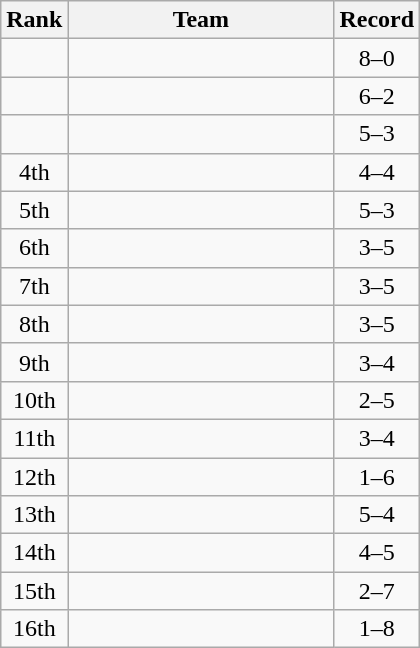<table class=wikitable style="text-align:center;">
<tr>
<th>Rank</th>
<th width=170>Team</th>
<th>Record</th>
</tr>
<tr>
<td></td>
<td align=left></td>
<td>8–0</td>
</tr>
<tr>
<td></td>
<td align=left></td>
<td>6–2</td>
</tr>
<tr>
<td></td>
<td align=left></td>
<td>5–3</td>
</tr>
<tr>
<td>4th</td>
<td align=left></td>
<td>4–4</td>
</tr>
<tr>
<td>5th</td>
<td align=left></td>
<td>5–3</td>
</tr>
<tr>
<td>6th</td>
<td align=left></td>
<td>3–5</td>
</tr>
<tr>
<td>7th</td>
<td align=left></td>
<td>3–5</td>
</tr>
<tr>
<td>8th</td>
<td align=left></td>
<td>3–5</td>
</tr>
<tr>
<td>9th</td>
<td align=left></td>
<td>3–4</td>
</tr>
<tr>
<td>10th</td>
<td align=left></td>
<td>2–5</td>
</tr>
<tr>
<td>11th</td>
<td align=left></td>
<td>3–4</td>
</tr>
<tr>
<td>12th</td>
<td align=left></td>
<td>1–6</td>
</tr>
<tr>
<td>13th</td>
<td align=left></td>
<td>5–4</td>
</tr>
<tr>
<td>14th</td>
<td align=left></td>
<td>4–5</td>
</tr>
<tr>
<td>15th</td>
<td align=left></td>
<td>2–7</td>
</tr>
<tr>
<td>16th</td>
<td align=left></td>
<td>1–8</td>
</tr>
</table>
